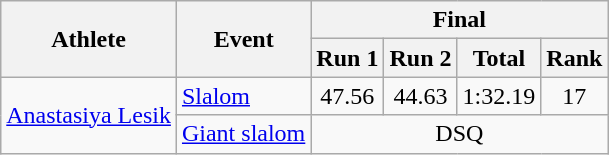<table class="wikitable">
<tr>
<th rowspan="2">Athlete</th>
<th rowspan="2">Event</th>
<th colspan="4">Final</th>
</tr>
<tr>
<th>Run 1</th>
<th>Run 2</th>
<th>Total</th>
<th>Rank</th>
</tr>
<tr>
<td rowspan=2><a href='#'>Anastasiya Lesik</a></td>
<td><a href='#'>Slalom</a></td>
<td align="center">47.56</td>
<td align="center">44.63</td>
<td align="center">1:32.19</td>
<td align="center">17</td>
</tr>
<tr>
<td><a href='#'>Giant slalom</a></td>
<td align="center" colspan=4>DSQ</td>
</tr>
</table>
